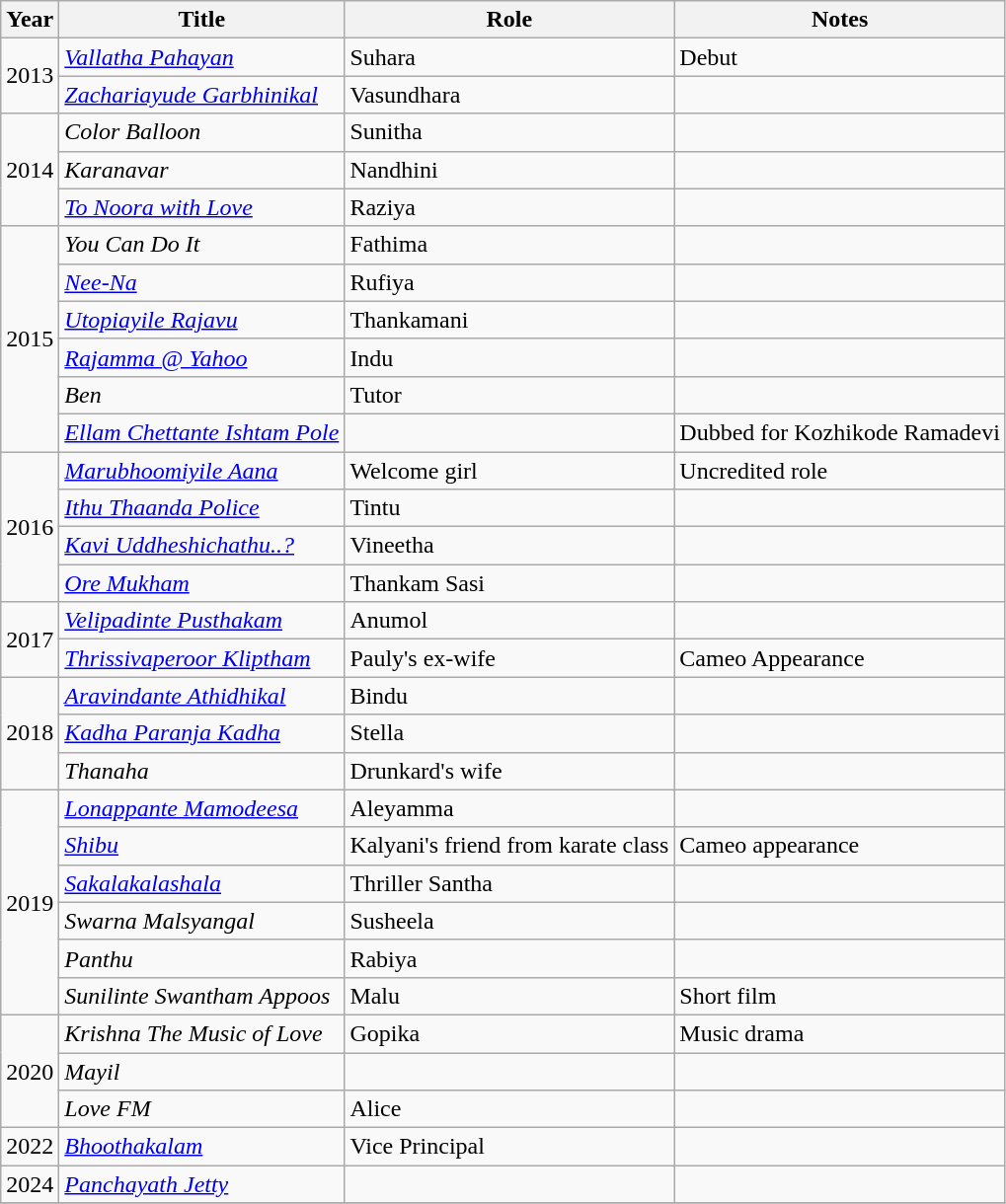<table class="wikitable sortable">
<tr>
<th>Year</th>
<th>Title</th>
<th>Role</th>
<th class="unsortable">Notes</th>
</tr>
<tr>
<td rowspan=2>2013</td>
<td><em><a href='#'>Vallatha Pahayan</a></em></td>
<td>Suhara</td>
<td>Debut</td>
</tr>
<tr>
<td><em><a href='#'>Zachariayude Garbhinikal</a></em></td>
<td>Vasundhara</td>
<td></td>
</tr>
<tr>
<td rowspan=3>2014</td>
<td><em>Color Balloon</em></td>
<td>Sunitha</td>
<td></td>
</tr>
<tr>
<td><em>Karanavar</em></td>
<td>Nandhini</td>
<td></td>
</tr>
<tr>
<td><em><a href='#'>To Noora with Love</a></em></td>
<td>Raziya</td>
<td></td>
</tr>
<tr>
<td rowspan=6>2015</td>
<td><em>You Can Do It</em></td>
<td>Fathima</td>
<td></td>
</tr>
<tr>
<td><em><a href='#'>Nee-Na</a></em></td>
<td>Rufiya</td>
<td></td>
</tr>
<tr>
<td><em><a href='#'>Utopiayile Rajavu</a></em></td>
<td>Thankamani</td>
<td></td>
</tr>
<tr>
<td><em><a href='#'>Rajamma @ Yahoo</a></em></td>
<td>Indu</td>
<td></td>
</tr>
<tr>
<td><em>Ben</em></td>
<td>Tutor</td>
<td></td>
</tr>
<tr>
<td><em><a href='#'>Ellam Chettante Ishtam Pole</a></em></td>
<td></td>
<td>Dubbed for Kozhikode Ramadevi</td>
</tr>
<tr>
<td rowspan=4>2016</td>
<td><em><a href='#'>Marubhoomiyile Aana</a></em></td>
<td>Welcome girl</td>
<td>Uncredited role</td>
</tr>
<tr>
<td><em><a href='#'>Ithu Thaanda Police</a></em></td>
<td>Tintu</td>
<td></td>
</tr>
<tr>
<td><em><a href='#'>Kavi Uddheshichathu..?</a></em></td>
<td>Vineetha</td>
<td></td>
</tr>
<tr>
<td><em><a href='#'>Ore Mukham</a></em></td>
<td>Thankam Sasi</td>
<td></td>
</tr>
<tr>
<td rowspan=2>2017</td>
<td><em><a href='#'>Velipadinte Pusthakam</a></em></td>
<td>Anumol</td>
<td></td>
</tr>
<tr>
<td><em><a href='#'>Thrissivaperoor Kliptham</a></em></td>
<td>Pauly's ex-wife</td>
<td>Cameo Appearance</td>
</tr>
<tr>
<td rowspan=3>2018</td>
<td><em><a href='#'>Aravindante Athidhikal</a></em></td>
<td>Bindu</td>
<td></td>
</tr>
<tr>
<td><em><a href='#'>Kadha Paranja Kadha</a></em></td>
<td>Stella</td>
<td></td>
</tr>
<tr>
<td><em>Thanaha</em></td>
<td>Drunkard's wife</td>
<td></td>
</tr>
<tr>
<td rowspan=6>2019</td>
<td><em><a href='#'>Lonappante Mamodeesa</a></em></td>
<td>Aleyamma</td>
<td></td>
</tr>
<tr>
<td><em><a href='#'>Shibu</a></em></td>
<td>Kalyani's friend from karate class</td>
<td>Cameo appearance</td>
</tr>
<tr>
<td><em><a href='#'>Sakalakalashala</a></em></td>
<td>Thriller Santha</td>
<td></td>
</tr>
<tr>
<td><em>Swarna Malsyangal</em></td>
<td>Susheela</td>
<td></td>
</tr>
<tr>
<td><em>Panthu</em></td>
<td>Rabiya</td>
<td></td>
</tr>
<tr>
<td><em>Sunilinte Swantham Appoos</em></td>
<td>Malu</td>
<td>Short film</td>
</tr>
<tr>
<td rowspan=3>2020</td>
<td><em>Krishna The Music of Love</em></td>
<td>Gopika</td>
<td>Music drama</td>
</tr>
<tr>
<td><em>Mayil</em></td>
<td></td>
<td></td>
</tr>
<tr>
<td><em>Love FM</em></td>
<td>Alice</td>
<td></td>
</tr>
<tr>
<td>2022</td>
<td><em><a href='#'>Bhoothakalam</a></em></td>
<td>Vice Principal</td>
<td></td>
</tr>
<tr>
<td>2024</td>
<td><em><a href='#'>Panchayath Jetty</a></em></td>
<td></td>
<td></td>
</tr>
<tr>
</tr>
</table>
